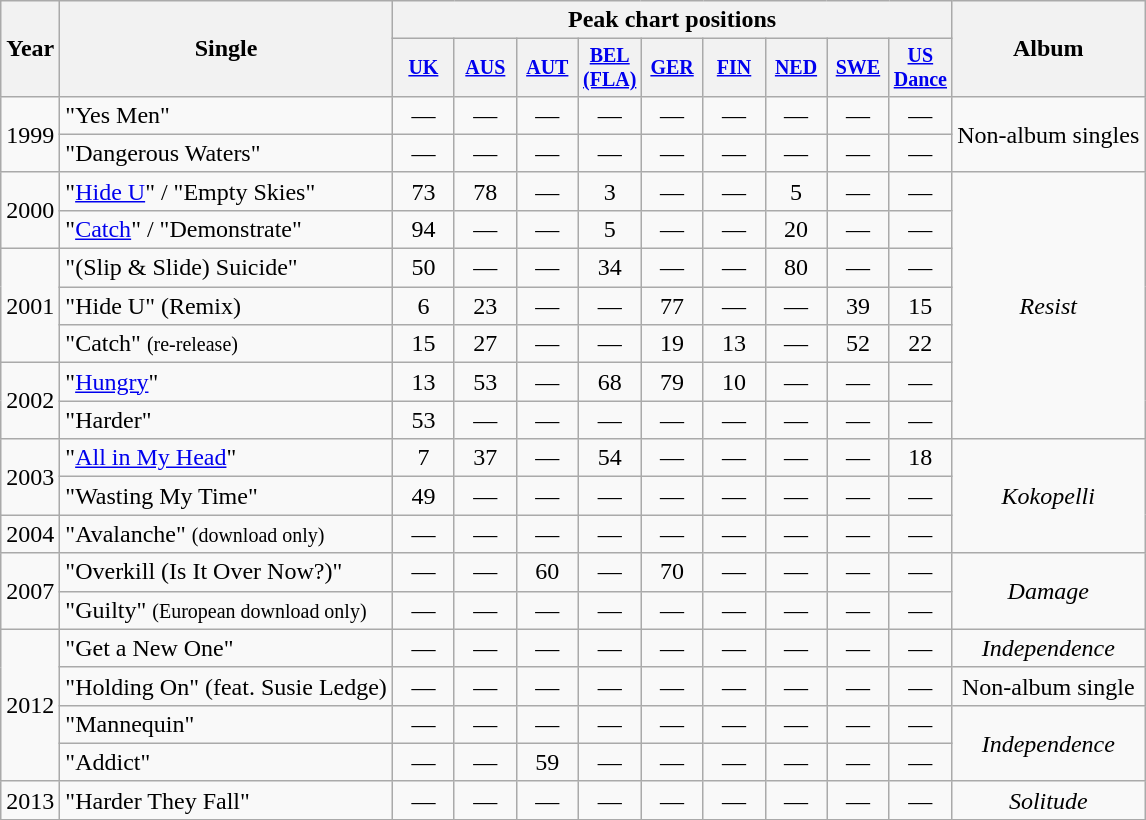<table class="wikitable" style="text-align:center;">
<tr>
<th rowspan="2">Year</th>
<th rowspan="2">Single</th>
<th colspan="9">Peak chart positions</th>
<th rowspan="2">Album</th>
</tr>
<tr style="font-size:smaller;">
<th width="35"><a href='#'>UK</a><br></th>
<th width="35"><a href='#'>AUS</a><br></th>
<th width="35"><a href='#'>AUT</a><br></th>
<th width="35"><a href='#'>BEL<br>(FLA)</a><br></th>
<th width="35"><a href='#'>GER</a><br></th>
<th width="35"><a href='#'>FIN</a><br></th>
<th width="35"><a href='#'>NED</a><br></th>
<th width="35"><a href='#'>SWE</a><br></th>
<th width="35"><a href='#'>US<br>Dance</a><br></th>
</tr>
<tr>
<td rowspan="2">1999</td>
<td style="text-align:left;">"Yes Men"</td>
<td>—</td>
<td>—</td>
<td>—</td>
<td>—</td>
<td>—</td>
<td>—</td>
<td>—</td>
<td>—</td>
<td>—</td>
<td rowspan="2">Non-album singles</td>
</tr>
<tr>
<td style="text-align:left;">"Dangerous Waters"</td>
<td>—</td>
<td>—</td>
<td>—</td>
<td>—</td>
<td>—</td>
<td>—</td>
<td>—</td>
<td>—</td>
<td>—</td>
</tr>
<tr>
<td rowspan="2">2000</td>
<td style="text-align:left;">"<a href='#'>Hide U</a>" / "Empty Skies"</td>
<td>73</td>
<td>78</td>
<td>—</td>
<td>3</td>
<td>—</td>
<td>—</td>
<td>5</td>
<td>—</td>
<td>—</td>
<td rowspan="7"><em>Resist</em></td>
</tr>
<tr>
<td style="text-align:left;">"<a href='#'>Catch</a>" / "Demonstrate"</td>
<td>94</td>
<td>—</td>
<td>—</td>
<td>5</td>
<td>—</td>
<td>—</td>
<td>20</td>
<td>—</td>
<td>—</td>
</tr>
<tr>
<td rowspan="3">2001</td>
<td style="text-align:left;">"(Slip & Slide) Suicide"</td>
<td>50</td>
<td>—</td>
<td>—</td>
<td>34</td>
<td>—</td>
<td>—</td>
<td>80</td>
<td>—</td>
<td>—</td>
</tr>
<tr>
<td style="text-align:left;">"Hide U" (Remix)</td>
<td>6</td>
<td>23</td>
<td>—</td>
<td>—</td>
<td>77</td>
<td>—</td>
<td>—</td>
<td>39</td>
<td>15</td>
</tr>
<tr>
<td style="text-align:left;">"Catch" <small>(re-release)</small></td>
<td>15</td>
<td>27</td>
<td>—</td>
<td>—</td>
<td>19</td>
<td>13</td>
<td>—</td>
<td>52</td>
<td>22</td>
</tr>
<tr>
<td rowspan="2">2002</td>
<td style="text-align:left;">"<a href='#'>Hungry</a>"</td>
<td>13</td>
<td>53</td>
<td>—</td>
<td>68</td>
<td>79</td>
<td>10</td>
<td>—</td>
<td>—</td>
<td>—</td>
</tr>
<tr>
<td style="text-align:left;">"Harder"</td>
<td>53</td>
<td>—</td>
<td>—</td>
<td>—</td>
<td>—</td>
<td>—</td>
<td>—</td>
<td>—</td>
<td>—</td>
</tr>
<tr>
<td rowspan="2">2003</td>
<td style="text-align:left;">"<a href='#'>All in My Head</a>"</td>
<td>7</td>
<td>37</td>
<td>—</td>
<td>54</td>
<td>—</td>
<td>—</td>
<td>—</td>
<td>—</td>
<td>18</td>
<td rowspan="3"><em>Kokopelli</em></td>
</tr>
<tr>
<td style="text-align:left;">"Wasting My Time"</td>
<td>49</td>
<td>—</td>
<td>—</td>
<td>—</td>
<td>—</td>
<td>—</td>
<td>—</td>
<td>—</td>
<td>—</td>
</tr>
<tr>
<td>2004</td>
<td style="text-align:left;">"Avalanche" <small>(download only)</small></td>
<td>—</td>
<td>—</td>
<td>—</td>
<td>—</td>
<td>—</td>
<td>—</td>
<td>—</td>
<td>—</td>
<td>—</td>
</tr>
<tr>
<td rowspan="2">2007</td>
<td style="text-align:left;">"Overkill (Is It Over Now?)"</td>
<td>—</td>
<td>—</td>
<td>60</td>
<td>—</td>
<td>70</td>
<td>—</td>
<td>—</td>
<td>—</td>
<td>—</td>
<td rowspan="2"><em>Damage</em></td>
</tr>
<tr>
<td style="text-align:left;">"Guilty" <small>(European download only)</small></td>
<td>—</td>
<td>—</td>
<td>—</td>
<td>—</td>
<td>—</td>
<td>—</td>
<td>—</td>
<td>—</td>
<td>—</td>
</tr>
<tr>
<td rowspan="4">2012</td>
<td style="text-align:left;">"Get a New One"</td>
<td>—</td>
<td>—</td>
<td>—</td>
<td>—</td>
<td>—</td>
<td>—</td>
<td>—</td>
<td>—</td>
<td>—</td>
<td><em>Independence</em></td>
</tr>
<tr>
<td style="text-align:left;">"Holding On" (feat. Susie Ledge)</td>
<td>—</td>
<td>—</td>
<td>—</td>
<td>—</td>
<td>—</td>
<td>—</td>
<td>—</td>
<td>—</td>
<td>—</td>
<td>Non-album single</td>
</tr>
<tr>
<td style="text-align:left;">"Mannequin"</td>
<td>—</td>
<td>—</td>
<td>—</td>
<td>—</td>
<td>—</td>
<td>—</td>
<td>—</td>
<td>—</td>
<td>—</td>
<td rowspan="2"><em>Independence</em></td>
</tr>
<tr>
<td style="text-align:left;">"Addict"</td>
<td>—</td>
<td>—</td>
<td>59</td>
<td>—</td>
<td>—</td>
<td>—</td>
<td>—</td>
<td>—</td>
<td>—</td>
</tr>
<tr>
<td>2013</td>
<td style="text-align:left;">"Harder They Fall"</td>
<td>—</td>
<td>—</td>
<td>—</td>
<td>—</td>
<td>—</td>
<td>—</td>
<td>—</td>
<td>—</td>
<td>—</td>
<td><em>Solitude</em></td>
</tr>
<tr>
</tr>
</table>
